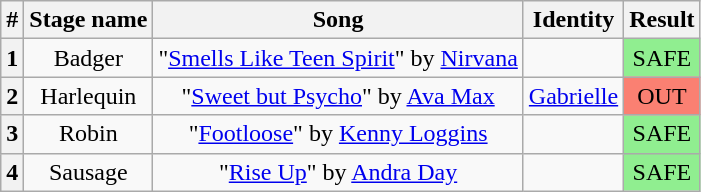<table class="wikitable plainrowheaders" style="text-align: center;">
<tr>
<th>#</th>
<th>Stage name</th>
<th>Song</th>
<th>Identity</th>
<th>Result</th>
</tr>
<tr>
<th>1</th>
<td>Badger</td>
<td>"<a href='#'>Smells Like Teen Spirit</a>" by <a href='#'>Nirvana</a></td>
<td></td>
<td bgcolor="lightgreen">SAFE</td>
</tr>
<tr>
<th>2</th>
<td>Harlequin</td>
<td>"<a href='#'>Sweet but Psycho</a>" by <a href='#'>Ava Max</a></td>
<td><a href='#'>Gabrielle</a></td>
<td bgcolor=salmon>OUT</td>
</tr>
<tr>
<th>3</th>
<td>Robin</td>
<td>"<a href='#'>Footloose</a>" by <a href='#'>Kenny Loggins</a></td>
<td></td>
<td bgcolor="lightgreen">SAFE</td>
</tr>
<tr>
<th>4</th>
<td>Sausage</td>
<td>"<a href='#'>Rise Up</a>" by <a href='#'>Andra Day</a></td>
<td></td>
<td bgcolor="lightgreen">SAFE</td>
</tr>
</table>
